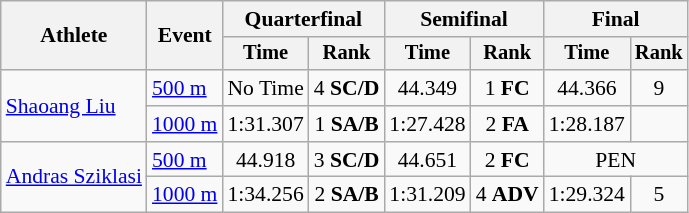<table class="wikitable" style="font-size:90%">
<tr>
<th rowspan=2>Athlete</th>
<th rowspan=2>Event</th>
<th colspan=2>Quarterfinal</th>
<th colspan=2>Semifinal</th>
<th colspan=2>Final</th>
</tr>
<tr style="font-size:95%">
<th>Time</th>
<th>Rank</th>
<th>Time</th>
<th>Rank</th>
<th>Time</th>
<th>Rank</th>
</tr>
<tr align=center>
<td align=left rowspan=2><a href='#'>Shaoang Liu</a></td>
<td align=left><a href='#'>500 m</a></td>
<td>No Time</td>
<td>4 <strong>SC/D</strong></td>
<td>44.349</td>
<td>1 <strong>FC</strong></td>
<td>44.366</td>
<td>9</td>
</tr>
<tr align=center>
<td align=left><a href='#'>1000 m</a></td>
<td>1:31.307</td>
<td>1 <strong>SA/B</strong></td>
<td>1:27.428</td>
<td>2 <strong>FA</strong></td>
<td>1:28.187</td>
<td></td>
</tr>
<tr align=center>
<td align=left rowspan=2><a href='#'>Andras Sziklasi</a></td>
<td align=left><a href='#'>500 m</a></td>
<td>44.918</td>
<td>3 <strong>SC/D</strong></td>
<td>44.651</td>
<td>2 <strong>FC</strong></td>
<td colspan=2>PEN</td>
</tr>
<tr align=center>
<td align=left><a href='#'>1000 m</a></td>
<td>1:34.256</td>
<td>2 <strong>SA/B</strong></td>
<td>1:31.209</td>
<td>4 <strong>ADV</strong></td>
<td>1:29.324</td>
<td>5</td>
</tr>
</table>
